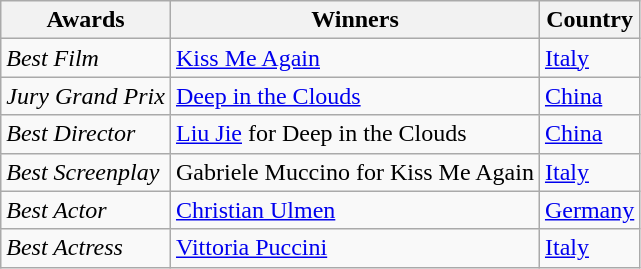<table class="wikitable">
<tr>
<th>Awards</th>
<th>Winners</th>
<th>Country</th>
</tr>
<tr>
<td><em>Best Film</em></td>
<td><a href='#'>Kiss Me Again</a></td>
<td><a href='#'>Italy</a></td>
</tr>
<tr>
<td><em>Jury Grand Prix</em></td>
<td><a href='#'>Deep in the Clouds</a></td>
<td><a href='#'>China</a></td>
</tr>
<tr>
<td><em>Best Director</em></td>
<td><a href='#'>Liu Jie</a> for Deep in the Clouds</td>
<td><a href='#'>China</a></td>
</tr>
<tr>
<td><em>Best Screenplay</em></td>
<td>Gabriele Muccino for Kiss Me Again</td>
<td><a href='#'>Italy</a></td>
</tr>
<tr>
<td><em>Best Actor</em></td>
<td><a href='#'>Christian Ulmen</a></td>
<td><a href='#'>Germany</a></td>
</tr>
<tr>
<td><em>Best Actress</em></td>
<td><a href='#'>Vittoria Puccini</a></td>
<td><a href='#'>Italy</a></td>
</tr>
</table>
